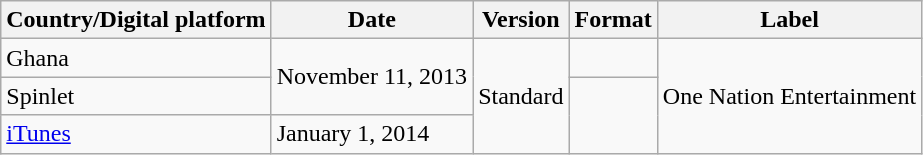<table class="wikitable">
<tr>
<th>Country/Digital platform</th>
<th>Date</th>
<th>Version</th>
<th>Format</th>
<th>Label</th>
</tr>
<tr>
<td>Ghana</td>
<td rowspan="2">November 11, 2013</td>
<td rowspan="3">Standard</td>
<td rowspan="1"></td>
<td rowspan="3">One Nation Entertainment</td>
</tr>
<tr>
<td>Spinlet</td>
<td rowspan="2"></td>
</tr>
<tr>
<td><a href='#'>iTunes</a></td>
<td>January 1, 2014</td>
</tr>
</table>
